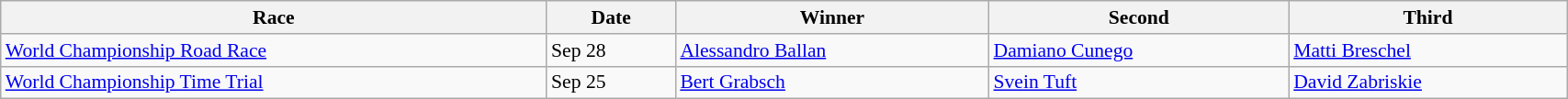<table class=wikitable style="font-size:90%" width="90%">
<tr>
<th>Race</th>
<th>Date</th>
<th>Winner</th>
<th>Second</th>
<th>Third</th>
</tr>
<tr>
<td><a href='#'>World Championship Road Race</a></td>
<td>Sep 28</td>
<td> <a href='#'>Alessandro Ballan</a></td>
<td> <a href='#'>Damiano Cunego</a></td>
<td> <a href='#'>Matti Breschel</a></td>
</tr>
<tr>
<td><a href='#'>World Championship Time Trial</a></td>
<td>Sep 25</td>
<td> <a href='#'>Bert Grabsch</a></td>
<td> <a href='#'>Svein Tuft</a></td>
<td> <a href='#'>David Zabriskie</a></td>
</tr>
</table>
